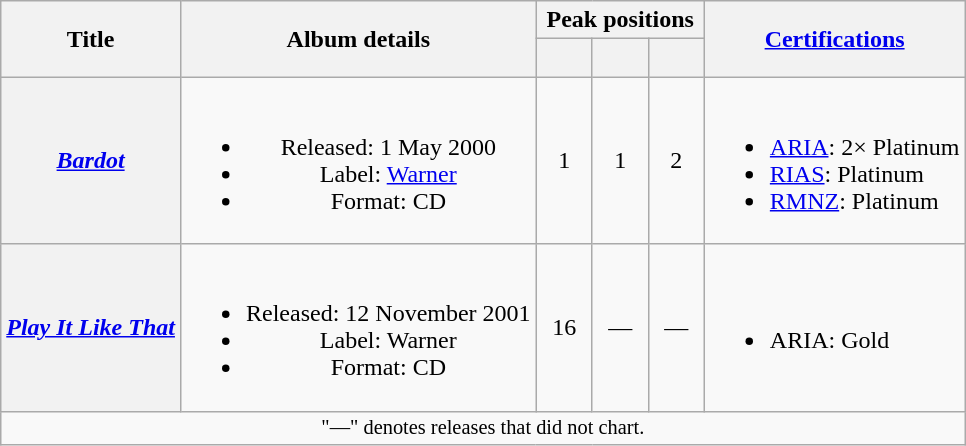<table class="wikitable plainrowheaders" style="text-align:center;" border="1">
<tr>
<th scope="col" rowspan="2">Title</th>
<th scope="col" rowspan="2">Album details</th>
<th scope="col" colspan="3">Peak positions</th>
<th scope="col" rowspan="2"><a href='#'>Certifications</a></th>
</tr>
<tr>
<th width=30><br></th>
<th width=30><br></th>
<th width=30><br></th>
</tr>
<tr>
<th scope="row"><em><a href='#'>Bardot</a></em></th>
<td><br><ul><li>Released: 1 May 2000</li><li>Label: <a href='#'>Warner</a> </li><li>Format: CD</li></ul></td>
<td align="center">1</td>
<td align="center">1</td>
<td align="center">2</td>
<td align="left"><br><ul><li><a href='#'>ARIA</a>: 2× Platinum</li><li><a href='#'>RIAS</a>: Platinum</li><li><a href='#'>RMNZ</a>: Platinum</li></ul></td>
</tr>
<tr>
<th scope="row"><em><a href='#'>Play It Like That</a></em></th>
<td><br><ul><li>Released: 12 November 2001</li><li>Label: Warner </li><li>Format: CD</li></ul></td>
<td align="center">16</td>
<td align="center">—</td>
<td align="center">—</td>
<td align="left"><br><ul><li>ARIA: Gold</li></ul></td>
</tr>
<tr>
<td align="center" colspan="7" style="font-size: 85%">"—" denotes releases that did not chart.</td>
</tr>
</table>
